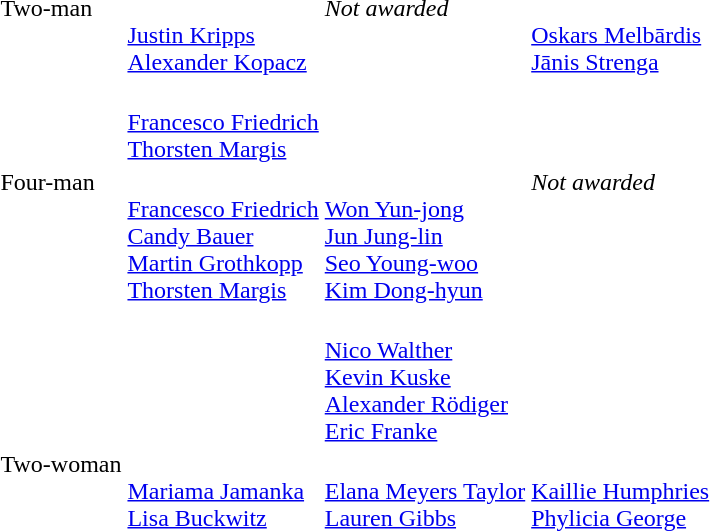<table>
<tr valign="top">
<td rowspan="2">Two-man <br></td>
<td><br><a href='#'>Justin Kripps</a><br><a href='#'>Alexander Kopacz</a></td>
<td rowspan=2><em>Not awarded</em></td>
<td rowspan=2><br><a href='#'>Oskars Melbārdis</a><br><a href='#'>Jānis Strenga</a></td>
</tr>
<tr>
<td><br><a href='#'>Francesco Friedrich</a><br><a href='#'>Thorsten Margis</a></td>
</tr>
<tr valign="top">
<td rowspan="2">Four-man <br></td>
<td rowspan=2><br><a href='#'>Francesco Friedrich</a><br><a href='#'>Candy Bauer</a><br><a href='#'>Martin Grothkopp</a><br><a href='#'>Thorsten Margis</a></td>
<td><br><a href='#'>Won Yun-jong</a><br><a href='#'>Jun Jung-lin</a><br><a href='#'>Seo Young-woo</a><br><a href='#'>Kim Dong-hyun</a></td>
<td rowspan=2><em>Not awarded</em></td>
</tr>
<tr>
<td><br><a href='#'>Nico Walther</a><br><a href='#'>Kevin Kuske</a><br><a href='#'>Alexander Rödiger</a><br><a href='#'>Eric Franke</a></td>
</tr>
<tr valign="top">
<td>Two-woman <br></td>
<td><br><a href='#'>Mariama Jamanka</a><br><a href='#'>Lisa Buckwitz</a></td>
<td><br><a href='#'>Elana Meyers Taylor</a><br><a href='#'>Lauren Gibbs</a></td>
<td><br><a href='#'>Kaillie Humphries</a><br><a href='#'>Phylicia George</a></td>
</tr>
</table>
